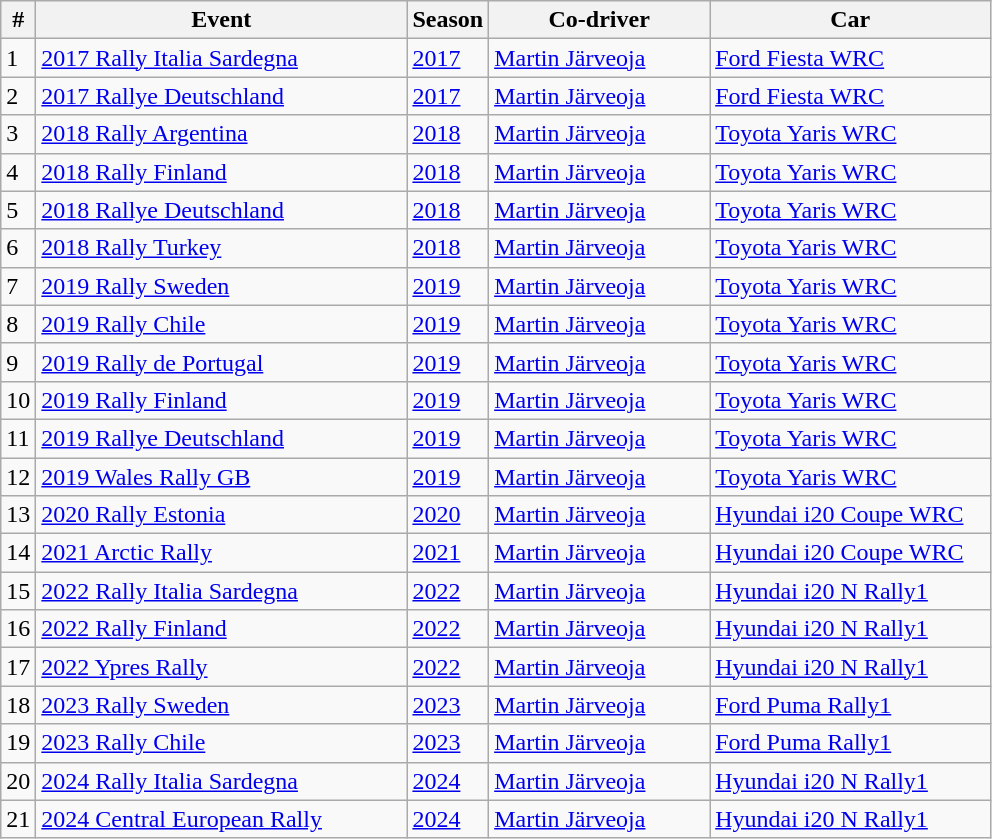<table class="wikitable">
<tr>
<th style="width:1px"> # </th>
<th style="width:240px">Event</th>
<th style="width:20px">Season</th>
<th style="width:140px">Co-driver</th>
<th style="width:180px">Car</th>
</tr>
<tr>
<td>1</td>
<td> <a href='#'>2017 Rally Italia Sardegna</a></td>
<td><a href='#'>2017</a></td>
<td> <a href='#'>Martin Järveoja</a></td>
<td><a href='#'>Ford Fiesta WRC</a></td>
</tr>
<tr>
<td>2</td>
<td> <a href='#'>2017 Rallye Deutschland</a></td>
<td><a href='#'>2017</a></td>
<td> <a href='#'>Martin Järveoja</a></td>
<td><a href='#'>Ford Fiesta WRC</a></td>
</tr>
<tr>
<td>3</td>
<td> <a href='#'>2018 Rally Argentina</a></td>
<td><a href='#'>2018</a></td>
<td> <a href='#'>Martin Järveoja</a></td>
<td><a href='#'>Toyota Yaris WRC</a></td>
</tr>
<tr>
<td>4</td>
<td> <a href='#'>2018 Rally Finland</a></td>
<td><a href='#'>2018</a></td>
<td> <a href='#'>Martin Järveoja</a></td>
<td><a href='#'>Toyota Yaris WRC</a></td>
</tr>
<tr>
<td>5</td>
<td> <a href='#'>2018 Rallye Deutschland</a></td>
<td><a href='#'>2018</a></td>
<td> <a href='#'>Martin Järveoja</a></td>
<td><a href='#'>Toyota Yaris WRC</a></td>
</tr>
<tr>
<td>6</td>
<td> <a href='#'>2018 Rally Turkey</a></td>
<td><a href='#'>2018</a></td>
<td> <a href='#'>Martin Järveoja</a></td>
<td><a href='#'>Toyota Yaris WRC</a></td>
</tr>
<tr>
<td>7</td>
<td> <a href='#'>2019 Rally Sweden</a></td>
<td><a href='#'>2019</a></td>
<td> <a href='#'>Martin Järveoja</a></td>
<td><a href='#'>Toyota Yaris WRC</a></td>
</tr>
<tr>
<td>8</td>
<td> <a href='#'>2019 Rally Chile</a></td>
<td><a href='#'>2019</a></td>
<td> <a href='#'>Martin Järveoja</a></td>
<td><a href='#'>Toyota Yaris WRC</a></td>
</tr>
<tr>
<td>9</td>
<td> <a href='#'>2019 Rally de Portugal</a></td>
<td><a href='#'>2019</a></td>
<td> <a href='#'>Martin Järveoja</a></td>
<td><a href='#'>Toyota Yaris WRC</a></td>
</tr>
<tr>
<td>10</td>
<td> <a href='#'>2019 Rally Finland</a></td>
<td><a href='#'>2019</a></td>
<td> <a href='#'>Martin Järveoja</a></td>
<td><a href='#'>Toyota Yaris WRC</a></td>
</tr>
<tr>
<td>11</td>
<td> <a href='#'>2019 Rallye Deutschland</a></td>
<td><a href='#'>2019</a></td>
<td> <a href='#'>Martin Järveoja</a></td>
<td><a href='#'>Toyota Yaris WRC</a></td>
</tr>
<tr>
<td>12</td>
<td> <a href='#'>2019 Wales Rally GB</a></td>
<td><a href='#'>2019</a></td>
<td> <a href='#'>Martin Järveoja</a></td>
<td><a href='#'>Toyota Yaris WRC</a></td>
</tr>
<tr>
<td>13</td>
<td> <a href='#'>2020 Rally Estonia</a></td>
<td><a href='#'>2020</a></td>
<td> <a href='#'>Martin Järveoja</a></td>
<td><a href='#'>Hyundai i20 Coupe WRC</a></td>
</tr>
<tr>
<td>14</td>
<td> <a href='#'>2021 Arctic Rally</a></td>
<td><a href='#'>2021</a></td>
<td> <a href='#'>Martin Järveoja</a></td>
<td><a href='#'>Hyundai i20 Coupe WRC</a></td>
</tr>
<tr>
<td>15</td>
<td> <a href='#'>2022 Rally Italia Sardegna</a></td>
<td><a href='#'>2022</a></td>
<td> <a href='#'>Martin Järveoja</a></td>
<td><a href='#'>Hyundai i20 N Rally1</a></td>
</tr>
<tr>
<td>16</td>
<td> <a href='#'>2022 Rally Finland</a></td>
<td><a href='#'>2022</a></td>
<td> <a href='#'>Martin Järveoja</a></td>
<td><a href='#'>Hyundai i20 N Rally1</a></td>
</tr>
<tr>
<td>17</td>
<td> <a href='#'>2022 Ypres Rally</a></td>
<td><a href='#'>2022</a></td>
<td> <a href='#'>Martin Järveoja</a></td>
<td><a href='#'>Hyundai i20 N Rally1</a></td>
</tr>
<tr>
<td>18</td>
<td> <a href='#'>2023 Rally Sweden</a></td>
<td><a href='#'>2023</a></td>
<td> <a href='#'>Martin Järveoja</a></td>
<td><a href='#'>Ford Puma Rally1</a></td>
</tr>
<tr>
<td>19</td>
<td> <a href='#'>2023 Rally Chile</a></td>
<td><a href='#'>2023</a></td>
<td> <a href='#'>Martin Järveoja</a></td>
<td><a href='#'>Ford Puma Rally1</a></td>
</tr>
<tr>
<td>20</td>
<td> <a href='#'>2024 Rally Italia Sardegna</a></td>
<td><a href='#'>2024</a></td>
<td> <a href='#'>Martin Järveoja</a></td>
<td><a href='#'>Hyundai i20 N Rally1</a></td>
</tr>
<tr>
<td>21</td>
<td> <a href='#'>2024 Central European Rally</a></td>
<td><a href='#'>2024</a></td>
<td> <a href='#'>Martin Järveoja</a></td>
<td><a href='#'>Hyundai i20 N Rally1</a></td>
</tr>
</table>
